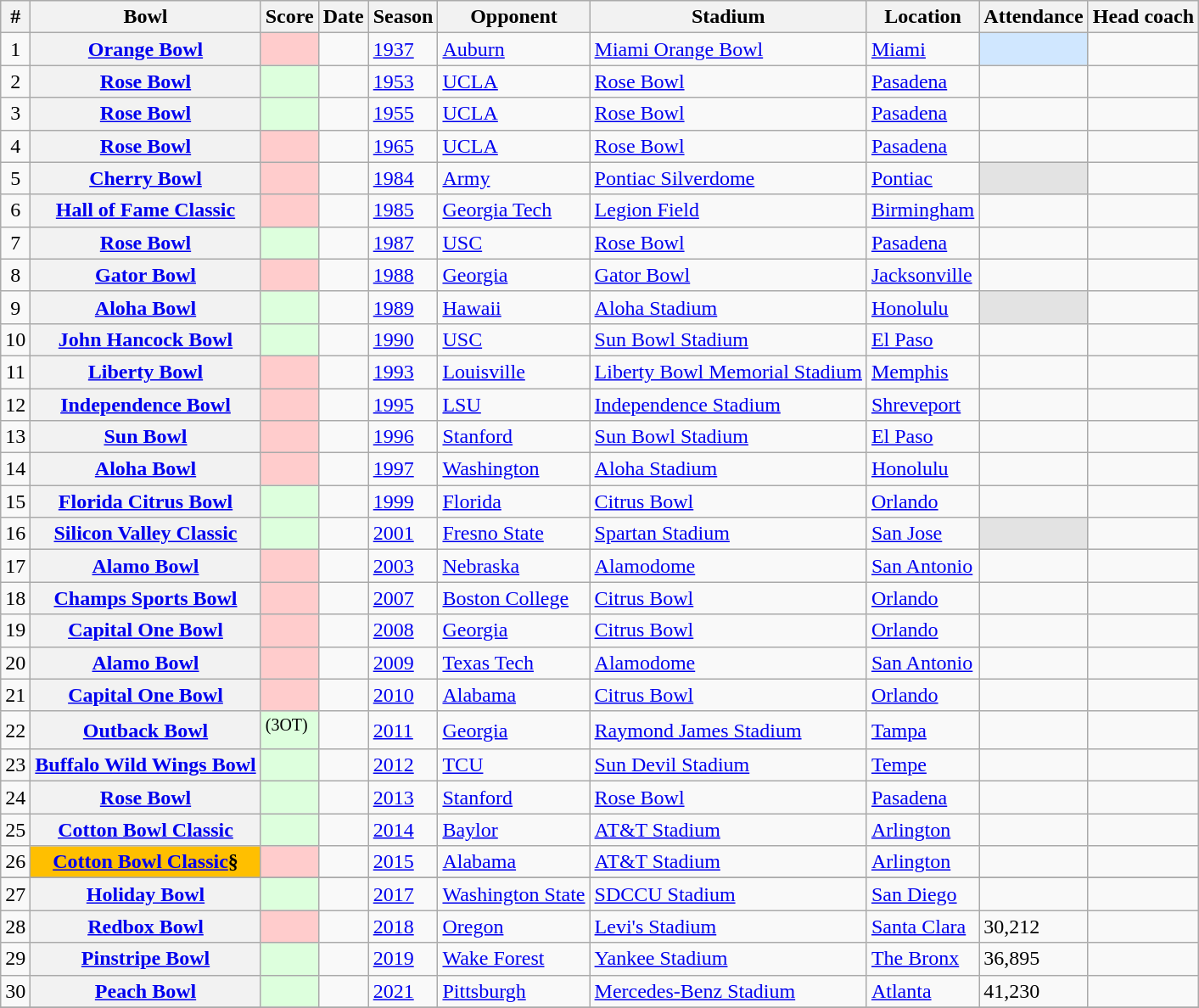<table class="wikitable sortable">
<tr>
<th scope="col">#</th>
<th scope="col">Bowl</th>
<th scope="col">Score</th>
<th scope="col">Date</th>
<th scope="col">Season</th>
<th scope="col">Opponent</th>
<th scope="col">Stadium</th>
<th scope="col">Location</th>
<th scope="col">Attendance</th>
<th scope="col">Head coach</th>
</tr>
<tr>
<td align="center">1</td>
<th scope="row"><a href='#'>Orange Bowl</a></th>
<td style="background:#fcc;"></td>
<td></td>
<td><a href='#'>1937</a></td>
<td><a href='#'>Auburn</a></td>
<td><a href='#'>Miami Orange Bowl</a></td>
<td><a href='#'>Miami</a></td>
<td style="background:#d0e7ff;"><sup></sup></td>
<td></td>
</tr>
<tr>
<td align="center">2</td>
<th scope="row"><a href='#'>Rose Bowl</a></th>
<td style="background:#dfd;"></td>
<td></td>
<td><a href='#'>1953</a></td>
<td><a href='#'>UCLA</a></td>
<td><a href='#'>Rose Bowl</a></td>
<td><a href='#'>Pasadena</a></td>
<td></td>
<td></td>
</tr>
<tr>
<td align="center">3</td>
<th scope="row"><a href='#'>Rose Bowl</a></th>
<td style="background:#dfd;"></td>
<td></td>
<td><a href='#'>1955</a></td>
<td><a href='#'>UCLA</a></td>
<td><a href='#'>Rose Bowl</a></td>
<td><a href='#'>Pasadena</a></td>
<td></td>
<td></td>
</tr>
<tr>
<td align="center">4</td>
<th scope="row"><a href='#'>Rose Bowl</a></th>
<td style="background:#fcc;"></td>
<td></td>
<td><a href='#'>1965</a></td>
<td><a href='#'>UCLA</a></td>
<td><a href='#'>Rose Bowl</a></td>
<td><a href='#'>Pasadena</a></td>
<td></td>
<td></td>
</tr>
<tr>
<td align="center">5</td>
<th scope="row"><a href='#'>Cherry Bowl</a></th>
<td style="background:#fcc;"></td>
<td></td>
<td><a href='#'>1984</a></td>
<td><a href='#'>Army</a></td>
<td><a href='#'>Pontiac Silverdome</a></td>
<td><a href='#'>Pontiac</a></td>
<td style="background:#e3e3e3;"><sup></sup></td>
<td></td>
</tr>
<tr>
<td align="center">6</td>
<th scope="row"><a href='#'>Hall of Fame Classic</a></th>
<td style="background:#fcc;"></td>
<td></td>
<td><a href='#'>1985</a></td>
<td><a href='#'>Georgia Tech</a></td>
<td><a href='#'>Legion Field</a></td>
<td><a href='#'>Birmingham</a></td>
<td></td>
<td></td>
</tr>
<tr>
<td align="center">7</td>
<th scope="row"><a href='#'>Rose Bowl</a></th>
<td style="background:#dfd;"></td>
<td></td>
<td><a href='#'>1987</a></td>
<td><a href='#'>USC</a></td>
<td><a href='#'>Rose Bowl</a></td>
<td><a href='#'>Pasadena</a></td>
<td></td>
<td></td>
</tr>
<tr>
<td align="center">8</td>
<th scope="row"><a href='#'>Gator Bowl</a></th>
<td style="background:#fcc;"></td>
<td></td>
<td><a href='#'>1988</a></td>
<td><a href='#'>Georgia</a></td>
<td><a href='#'>Gator Bowl</a></td>
<td><a href='#'>Jacksonville</a></td>
<td></td>
<td></td>
</tr>
<tr>
<td align="center">9</td>
<th scope="row"><a href='#'>Aloha Bowl</a></th>
<td style="background:#dfd;"></td>
<td></td>
<td><a href='#'>1989</a></td>
<td><a href='#'>Hawaii</a></td>
<td><a href='#'>Aloha Stadium</a></td>
<td><a href='#'>Honolulu</a></td>
<td style="background:#e3e3e3;"><sup></sup></td>
<td></td>
</tr>
<tr>
<td align="center">10</td>
<th scope="row"><a href='#'>John Hancock Bowl</a></th>
<td style="background:#dfd;"></td>
<td></td>
<td><a href='#'>1990</a></td>
<td><a href='#'>USC</a></td>
<td><a href='#'>Sun Bowl Stadium</a></td>
<td><a href='#'>El Paso</a></td>
<td></td>
<td></td>
</tr>
<tr>
<td align="center">11</td>
<th scope="row"><a href='#'>Liberty Bowl</a></th>
<td style="background:#fcc;"></td>
<td></td>
<td><a href='#'>1993</a></td>
<td><a href='#'>Louisville</a></td>
<td><a href='#'>Liberty Bowl Memorial Stadium</a></td>
<td><a href='#'>Memphis</a></td>
<td></td>
<td></td>
</tr>
<tr>
<td align="center">12</td>
<th scope="row"><a href='#'>Independence Bowl</a></th>
<td style="background:#fcc;"></td>
<td></td>
<td><a href='#'>1995</a></td>
<td><a href='#'>LSU</a></td>
<td><a href='#'>Independence Stadium</a></td>
<td><a href='#'>Shreveport</a></td>
<td></td>
<td></td>
</tr>
<tr>
<td align="center">13</td>
<th scope="row"><a href='#'>Sun Bowl</a></th>
<td style="background:#fcc;"></td>
<td></td>
<td><a href='#'>1996</a></td>
<td><a href='#'>Stanford</a></td>
<td><a href='#'>Sun Bowl Stadium</a></td>
<td><a href='#'>El Paso</a></td>
<td></td>
<td></td>
</tr>
<tr>
<td align="center">14</td>
<th scope="row"><a href='#'>Aloha Bowl</a></th>
<td style="background:#fcc;"></td>
<td></td>
<td><a href='#'>1997</a></td>
<td><a href='#'>Washington</a></td>
<td><a href='#'>Aloha Stadium</a></td>
<td><a href='#'>Honolulu</a></td>
<td></td>
<td></td>
</tr>
<tr>
<td align="center">15</td>
<th scope="row"><a href='#'>Florida Citrus Bowl</a></th>
<td style="background:#dfd;"></td>
<td></td>
<td><a href='#'>1999</a></td>
<td><a href='#'>Florida</a></td>
<td><a href='#'>Citrus Bowl</a></td>
<td><a href='#'>Orlando</a></td>
<td></td>
<td></td>
</tr>
<tr>
<td align="center">16</td>
<th scope="row"><a href='#'>Silicon Valley Classic</a></th>
<td style="background:#dfd;"></td>
<td></td>
<td><a href='#'>2001</a></td>
<td><a href='#'>Fresno State</a></td>
<td><a href='#'>Spartan Stadium</a></td>
<td><a href='#'>San Jose</a></td>
<td style="background:#e3e3e3;"><sup></sup></td>
<td></td>
</tr>
<tr>
<td align="center">17</td>
<th scope="row"><a href='#'>Alamo Bowl</a></th>
<td style="background:#fcc;"></td>
<td></td>
<td><a href='#'>2003</a></td>
<td><a href='#'>Nebraska</a></td>
<td><a href='#'>Alamodome</a></td>
<td><a href='#'>San Antonio</a></td>
<td></td>
<td></td>
</tr>
<tr>
<td align="center">18</td>
<th scope="row"><a href='#'>Champs Sports Bowl</a></th>
<td style="background:#fcc;"></td>
<td></td>
<td><a href='#'>2007</a></td>
<td><a href='#'>Boston College</a></td>
<td><a href='#'>Citrus Bowl</a></td>
<td><a href='#'>Orlando</a></td>
<td></td>
<td></td>
</tr>
<tr>
<td align="center">19</td>
<th scope="row"><a href='#'>Capital One Bowl</a></th>
<td style="background:#fcc;"></td>
<td></td>
<td><a href='#'>2008</a></td>
<td><a href='#'>Georgia</a></td>
<td><a href='#'>Citrus Bowl</a></td>
<td><a href='#'>Orlando</a></td>
<td></td>
<td></td>
</tr>
<tr>
<td align="center">20</td>
<th scope="row"><a href='#'>Alamo Bowl</a></th>
<td style="background:#fcc;"></td>
<td></td>
<td><a href='#'>2009</a></td>
<td><a href='#'>Texas Tech</a></td>
<td><a href='#'>Alamodome</a></td>
<td><a href='#'>San Antonio</a></td>
<td></td>
<td></td>
</tr>
<tr>
<td align="center">21</td>
<th scope="row"><a href='#'>Capital One Bowl</a></th>
<td style="background:#fcc;"></td>
<td></td>
<td><a href='#'>2010</a></td>
<td><a href='#'>Alabama</a></td>
<td><a href='#'>Citrus Bowl</a></td>
<td><a href='#'>Orlando</a></td>
<td></td>
<td></td>
</tr>
<tr>
<td align="center">22</td>
<th scope="row"><a href='#'>Outback Bowl</a></th>
<td style="background:#dfd;"> <sup>(3OT)</sup></td>
<td></td>
<td><a href='#'>2011</a></td>
<td><a href='#'>Georgia</a></td>
<td><a href='#'>Raymond James Stadium</a></td>
<td><a href='#'>Tampa</a></td>
<td></td>
<td></td>
</tr>
<tr>
<td align="center">23</td>
<th scope="row"><a href='#'>Buffalo Wild Wings Bowl</a></th>
<td style="background:#dfd;"></td>
<td></td>
<td><a href='#'>2012</a></td>
<td><a href='#'>TCU</a></td>
<td><a href='#'>Sun Devil Stadium</a></td>
<td><a href='#'>Tempe</a></td>
<td></td>
<td></td>
</tr>
<tr>
<td align="center">24</td>
<th scope="row"><a href='#'>Rose Bowl</a></th>
<td style="background:#dfd;"></td>
<td></td>
<td><a href='#'>2013</a></td>
<td><a href='#'>Stanford</a></td>
<td><a href='#'>Rose Bowl</a></td>
<td><a href='#'>Pasadena</a></td>
<td></td>
<td></td>
</tr>
<tr>
<td align="center">25</td>
<th scope="row"><a href='#'>Cotton Bowl Classic</a></th>
<td style="background:#dfd;"></td>
<td></td>
<td><a href='#'>2014</a></td>
<td><a href='#'>Baylor</a></td>
<td><a href='#'>AT&T Stadium</a></td>
<td><a href='#'>Arlington</a></td>
<td></td>
<td></td>
</tr>
<tr>
<td align="center">26</td>
<th scope="row" style="text-align:center; background:#FFBF00;"><a href='#'>Cotton Bowl Classic</a><strong>§</strong></th>
<td style="background:#fcc;"></td>
<td></td>
<td><a href='#'>2015</a></td>
<td><a href='#'>Alabama</a></td>
<td><a href='#'>AT&T Stadium</a></td>
<td><a href='#'>Arlington</a></td>
<td></td>
<td></td>
</tr>
<tr>
</tr>
<tr>
<td align="center">27</td>
<th scope="row"><a href='#'>Holiday Bowl</a></th>
<td style="background:#dfd;"></td>
<td></td>
<td><a href='#'>2017</a></td>
<td><a href='#'>Washington State</a></td>
<td><a href='#'>SDCCU Stadium</a></td>
<td><a href='#'>San Diego</a></td>
<td></td>
<td></td>
</tr>
<tr>
<td align="center">28</td>
<th scope="row"><a href='#'>Redbox Bowl</a></th>
<td style="background:#fcc;"></td>
<td></td>
<td><a href='#'>2018</a></td>
<td><a href='#'>Oregon</a></td>
<td><a href='#'>Levi's Stadium</a></td>
<td><a href='#'>Santa Clara</a></td>
<td>30,212</td>
<td></td>
</tr>
<tr>
<td align="center">29</td>
<th scope="row"><a href='#'>Pinstripe Bowl</a></th>
<td style="background:#dfd;"><br></td>
<td></td>
<td><a href='#'>2019</a></td>
<td><a href='#'>Wake Forest</a></td>
<td><a href='#'>Yankee Stadium</a></td>
<td><a href='#'>The Bronx</a></td>
<td>36,895</td>
<td></td>
</tr>
<tr>
<td align="center">30</td>
<th scope="row"><a href='#'>Peach Bowl</a></th>
<td style="background:#dfd;"><br></td>
<td></td>
<td><a href='#'>2021</a></td>
<td><a href='#'>Pittsburgh</a></td>
<td><a href='#'>Mercedes-Benz Stadium</a></td>
<td><a href='#'>Atlanta</a></td>
<td>41,230</td>
<td></td>
</tr>
<tr>
</tr>
</table>
